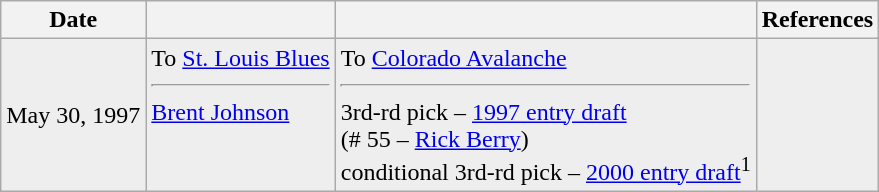<table class="wikitable">
<tr>
<th>Date</th>
<th></th>
<th></th>
<th>References</th>
</tr>
<tr bgcolor="#eeeeee">
<td>May 30, 1997</td>
<td valign="top">To <a href='#'>St. Louis Blues</a><hr><a href='#'>Brent Johnson</a></td>
<td valign="top">To <a href='#'>Colorado Avalanche</a><hr>3rd-rd pick – <a href='#'>1997 entry draft</a><br>(# 55 – <a href='#'>Rick Berry</a>)<br>conditional 3rd-rd pick – <a href='#'>2000 entry draft</a><sup>1</sup></td>
<td></td>
</tr>
</table>
